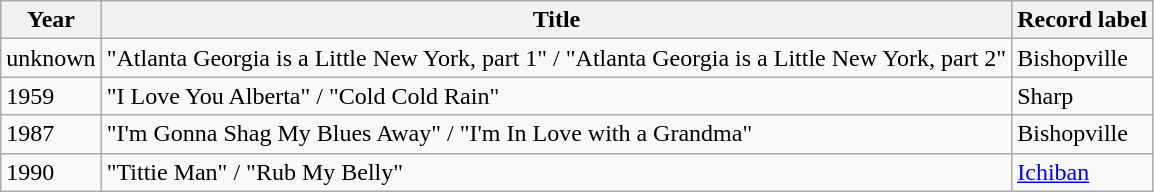<table class="wikitable sortable">
<tr>
<th>Year</th>
<th>Title</th>
<th>Record label</th>
</tr>
<tr>
<td>unknown</td>
<td>"Atlanta Georgia is a Little New York, part 1" / "Atlanta Georgia is a Little New York, part 2"</td>
<td style="text-align:left;">Bishopville</td>
</tr>
<tr>
<td>1959</td>
<td>"I Love You Alberta" / "Cold Cold Rain"</td>
<td style="text-align:left;">Sharp</td>
</tr>
<tr>
<td>1987</td>
<td>"I'm Gonna Shag My Blues Away" / "I'm In Love with a Grandma"</td>
<td style="text-align:left;">Bishopville</td>
</tr>
<tr>
<td>1990</td>
<td>"Tittie Man" / "Rub My Belly"</td>
<td style="text-align:left;"><a href='#'>Ichiban</a></td>
</tr>
</table>
